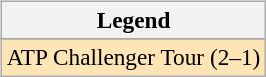<table>
<tr valign=top>
<td><br><table class=wikitable style=font-size:97%>
<tr>
<th>Legend</th>
</tr>
<tr bgcolor=e5d1cb>
</tr>
<tr bgcolor=moccasin>
<td>ATP Challenger Tour (2–1)</td>
</tr>
</table>
</td>
<td></td>
</tr>
</table>
